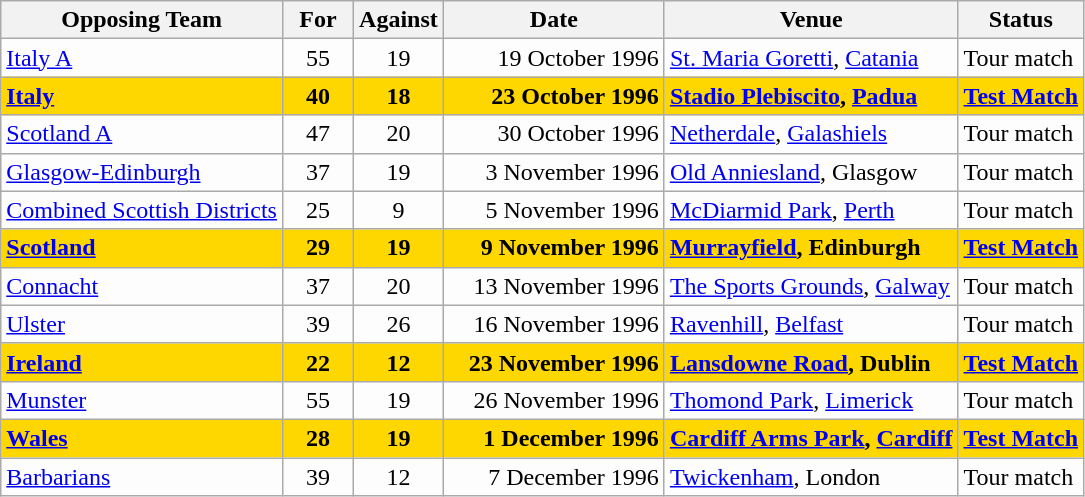<table class=wikitable>
<tr>
<th>Opposing Team</th>
<th>For</th>
<th>Against</th>
<th>Date</th>
<th>Venue</th>
<th>Status</th>
</tr>
<tr style="background:#fdfdfd;">
<td><a href='#'>Italy A</a></td>
<td style="text-align:center; width:40px;">55</td>
<td style="text-align:center; width:40px;">19</td>
<td style="width:140px; text-align:right;">19 October 1996</td>
<td><a href='#'>St. Maria Goretti</a>, <a href='#'>Catania</a></td>
<td>Tour match</td>
</tr>
<tr style="background:gold;">
<td><strong><a href='#'>Italy</a></strong></td>
<td style="text-align:center; width:40px;"><strong>40</strong></td>
<td style="text-align:center; width:40px;"><strong>18</strong></td>
<td style="width:140px; text-align:right;"><strong>23 October 1996</strong></td>
<td><strong><a href='#'>Stadio Plebiscito</a>, <a href='#'>Padua</a></strong></td>
<td><strong><a href='#'>Test Match</a></strong></td>
</tr>
<tr style="background:#fdfdfd;">
<td><a href='#'>Scotland A</a></td>
<td style="text-align:center; width:40px;">47</td>
<td style="text-align:center; width:40px;">20</td>
<td style="width:140px; text-align:right;">30 October 1996</td>
<td><a href='#'>Netherdale</a>, <a href='#'>Galashiels</a></td>
<td>Tour match</td>
</tr>
<tr style="background:#fdfdfd;">
<td><a href='#'>Glasgow-Edinburgh</a></td>
<td style="text-align:center; width:40px;">37</td>
<td style="text-align:center; width:40px;">19</td>
<td style="width:140px; text-align:right;">3 November 1996</td>
<td><a href='#'>Old Anniesland</a>, Glasgow</td>
<td>Tour match</td>
</tr>
<tr style="background:#fdfdfd;">
<td><a href='#'>Combined Scottish Districts</a></td>
<td style="text-align:center; width:40px;">25</td>
<td style="text-align:center; width:40px;">9</td>
<td style="width:140px; text-align:right;">5 November 1996</td>
<td><a href='#'>McDiarmid Park</a>, <a href='#'>Perth</a></td>
<td>Tour match</td>
</tr>
<tr style="background:gold;">
<td><strong><a href='#'>Scotland</a></strong></td>
<td style="text-align:center; width:40px;"><strong>29</strong></td>
<td style="text-align:center; width:40px;"><strong>19</strong></td>
<td style="width:140px; text-align:right;"><strong>9 November 1996</strong></td>
<td><strong><a href='#'>Murrayfield</a>, Edinburgh</strong></td>
<td><strong><a href='#'>Test Match</a></strong></td>
</tr>
<tr style="background:#fdfdfd;">
<td><a href='#'>Connacht</a></td>
<td style="text-align:center; width:40px;">37</td>
<td style="text-align:center; width:40px;">20</td>
<td style="width:140px; text-align:right;">13 November 1996</td>
<td><a href='#'>The Sports Grounds</a>, <a href='#'>Galway</a></td>
<td>Tour match</td>
</tr>
<tr style="background:#fdfdfd;">
<td><a href='#'>Ulster</a></td>
<td style="text-align:center; width:40px;">39</td>
<td style="text-align:center; width:40px;">26</td>
<td style="width:140px; text-align:right;">16 November 1996</td>
<td><a href='#'>Ravenhill</a>, <a href='#'>Belfast</a></td>
<td>Tour match</td>
</tr>
<tr style="background:gold;">
<td><strong><a href='#'>Ireland</a></strong></td>
<td style="text-align:center; width:40px;"><strong>22</strong></td>
<td style="text-align:center; width:40px;"><strong>12</strong></td>
<td style="width:140px; text-align:right;"><strong>23 November 1996</strong></td>
<td><strong><a href='#'>Lansdowne Road</a>, Dublin</strong></td>
<td><strong><a href='#'>Test Match</a></strong></td>
</tr>
<tr style="background:#fdfdfd;">
<td><a href='#'>Munster</a></td>
<td style="text-align:center; width:40px;">55</td>
<td style="text-align:center; width:40px;">19</td>
<td style="width:140px; text-align:right;">26 November 1996</td>
<td><a href='#'>Thomond Park</a>, <a href='#'>Limerick</a></td>
<td>Tour match</td>
</tr>
<tr style="background:gold;">
<td><strong><a href='#'>Wales</a></strong></td>
<td style="text-align:center; width:40px;"><strong>28</strong></td>
<td style="text-align:center; width:40px;"><strong>19</strong></td>
<td style="width:140px; text-align:right;"><strong>1 December 1996</strong></td>
<td><strong><a href='#'>Cardiff Arms Park</a>, <a href='#'>Cardiff</a></strong></td>
<td><strong><a href='#'>Test Match</a></strong></td>
</tr>
<tr style="background:#fdfdfd;">
<td><a href='#'>Barbarians</a></td>
<td style="text-align:center; width:40px;">39</td>
<td style="text-align:center; width:40px;">12</td>
<td style="width:140px; text-align:right;">7 December 1996</td>
<td><a href='#'>Twickenham</a>, London</td>
<td>Tour match</td>
</tr>
</table>
